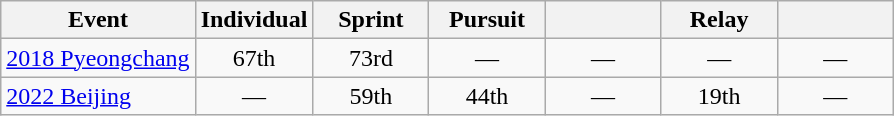<table class="wikitable" style="text-align: center;">
<tr ">
<th>Event</th>
<th style="width:70px;">Individual</th>
<th style="width:70px;">Sprint</th>
<th style="width:70px;">Pursuit</th>
<th style="width:70px;"></th>
<th style="width:70px;">Relay</th>
<th style="width:70px;"></th>
</tr>
<tr>
<td align="left"> <a href='#'>2018 Pyeongchang</a></td>
<td>67th</td>
<td>73rd</td>
<td>—</td>
<td>—</td>
<td>—</td>
<td>—</td>
</tr>
<tr>
<td align="left"> <a href='#'>2022 Beijing</a></td>
<td>—</td>
<td>59th</td>
<td>44th</td>
<td>—</td>
<td>19th</td>
<td>—</td>
</tr>
</table>
